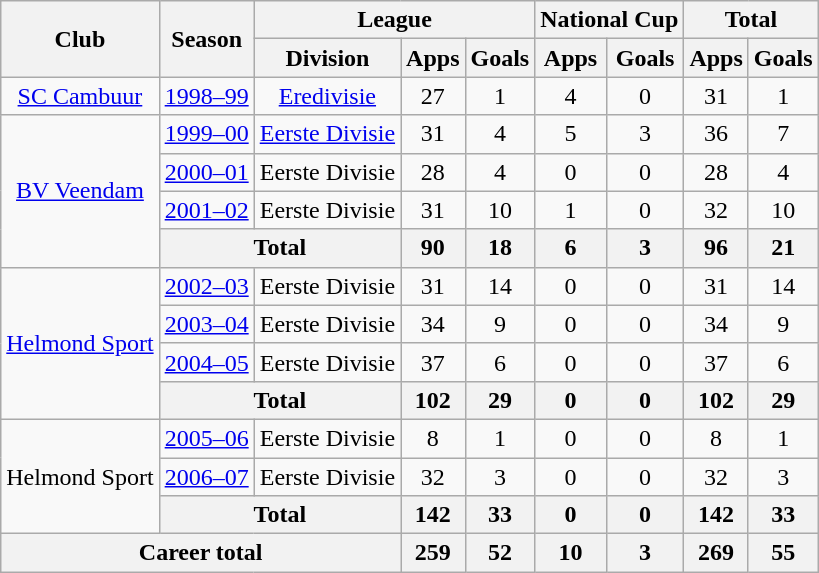<table class="wikitable" style="text-align: center;">
<tr>
<th rowspan="2">Club</th>
<th rowspan="2">Season</th>
<th colspan="3">League</th>
<th colspan="2">National Cup</th>
<th colspan="2">Total</th>
</tr>
<tr>
<th>Division</th>
<th>Apps</th>
<th>Goals</th>
<th>Apps</th>
<th>Goals</th>
<th>Apps</th>
<th>Goals</th>
</tr>
<tr>
<td><a href='#'>SC Cambuur</a></td>
<td><a href='#'>1998–99</a></td>
<td><a href='#'>Eredivisie</a></td>
<td>27</td>
<td>1</td>
<td>4</td>
<td>0</td>
<td>31</td>
<td>1</td>
</tr>
<tr>
<td rowspan="4"><a href='#'>BV Veendam</a></td>
<td><a href='#'>1999–00</a></td>
<td><a href='#'>Eerste Divisie</a></td>
<td>31</td>
<td>4</td>
<td>5</td>
<td>3</td>
<td>36</td>
<td>7</td>
</tr>
<tr>
<td><a href='#'>2000–01</a></td>
<td>Eerste Divisie</td>
<td>28</td>
<td>4</td>
<td>0</td>
<td>0</td>
<td>28</td>
<td>4</td>
</tr>
<tr>
<td><a href='#'>2001–02</a></td>
<td>Eerste Divisie</td>
<td>31</td>
<td>10</td>
<td>1</td>
<td>0</td>
<td>32</td>
<td>10</td>
</tr>
<tr>
<th colspan="2">Total</th>
<th>90</th>
<th>18</th>
<th>6</th>
<th>3</th>
<th>96</th>
<th>21</th>
</tr>
<tr>
<td rowspan="4"><a href='#'>Helmond Sport</a></td>
<td><a href='#'>2002–03</a></td>
<td>Eerste Divisie</td>
<td>31</td>
<td>14</td>
<td>0</td>
<td>0</td>
<td>31</td>
<td>14</td>
</tr>
<tr>
<td><a href='#'>2003–04</a></td>
<td>Eerste Divisie</td>
<td>34</td>
<td>9</td>
<td>0</td>
<td>0</td>
<td>34</td>
<td>9</td>
</tr>
<tr>
<td><a href='#'>2004–05</a></td>
<td>Eerste Divisie</td>
<td>37</td>
<td>6</td>
<td>0</td>
<td>0</td>
<td>37</td>
<td>6</td>
</tr>
<tr>
<th colspan="2">Total</th>
<th>102</th>
<th>29</th>
<th>0</th>
<th>0</th>
<th>102</th>
<th>29</th>
</tr>
<tr>
<td rowspan="3">Helmond Sport</td>
<td><a href='#'>2005–06</a></td>
<td>Eerste Divisie</td>
<td>8</td>
<td>1</td>
<td>0</td>
<td>0</td>
<td>8</td>
<td>1</td>
</tr>
<tr>
<td><a href='#'>2006–07</a></td>
<td>Eerste Divisie</td>
<td>32</td>
<td>3</td>
<td>0</td>
<td>0</td>
<td>32</td>
<td>3</td>
</tr>
<tr>
<th colspan="2">Total</th>
<th>142</th>
<th>33</th>
<th>0</th>
<th>0</th>
<th>142</th>
<th>33</th>
</tr>
<tr>
<th colspan="3">Career total</th>
<th>259</th>
<th>52</th>
<th>10</th>
<th>3</th>
<th>269</th>
<th>55</th>
</tr>
</table>
